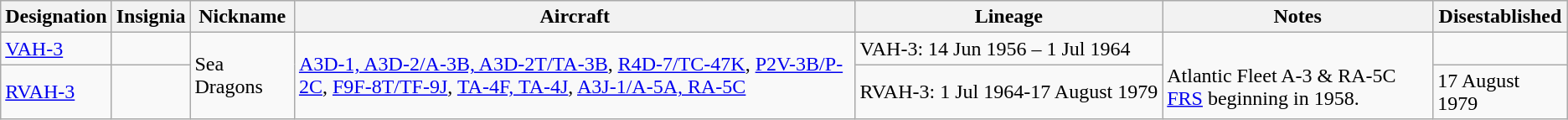<table class="wikitable">
<tr>
<th>Designation</th>
<th>Insignia</th>
<th>Nickname</th>
<th>Aircraft</th>
<th>Lineage</th>
<th>Notes</th>
<th>Disestablished</th>
</tr>
<tr>
<td><a href='#'>VAH-3</a></td>
<td></td>
<td Rowspan="2">Sea Dragons</td>
<td Rowspan="2"><a href='#'>A3D-1, A3D-2/A-3B, A3D-2T/TA-3B</a>, <a href='#'>R4D-7/TC-47K</a>, <a href='#'>P2V-3B/P-2C</a>, <a href='#'>F9F-8T/TF-9J</a>, <a href='#'>TA-4F, TA-4J</a>, <a href='#'>A3J-1/A-5A, RA-5C</a></td>
<td>VAH-3: 14 Jun 1956 – 1 Jul 1964</td>
<td Rowspan="2"><br> Atlantic Fleet A-3 & RA-5C <a href='#'>FRS</a> beginning in 1958.</td>
</tr>
<tr>
<td><a href='#'>RVAH-3</a></td>
<td></td>
<td style="white-space: nowrap;">RVAH-3: 1 Jul 1964-17 August 1979</td>
<td>17 August 1979</td>
</tr>
</table>
